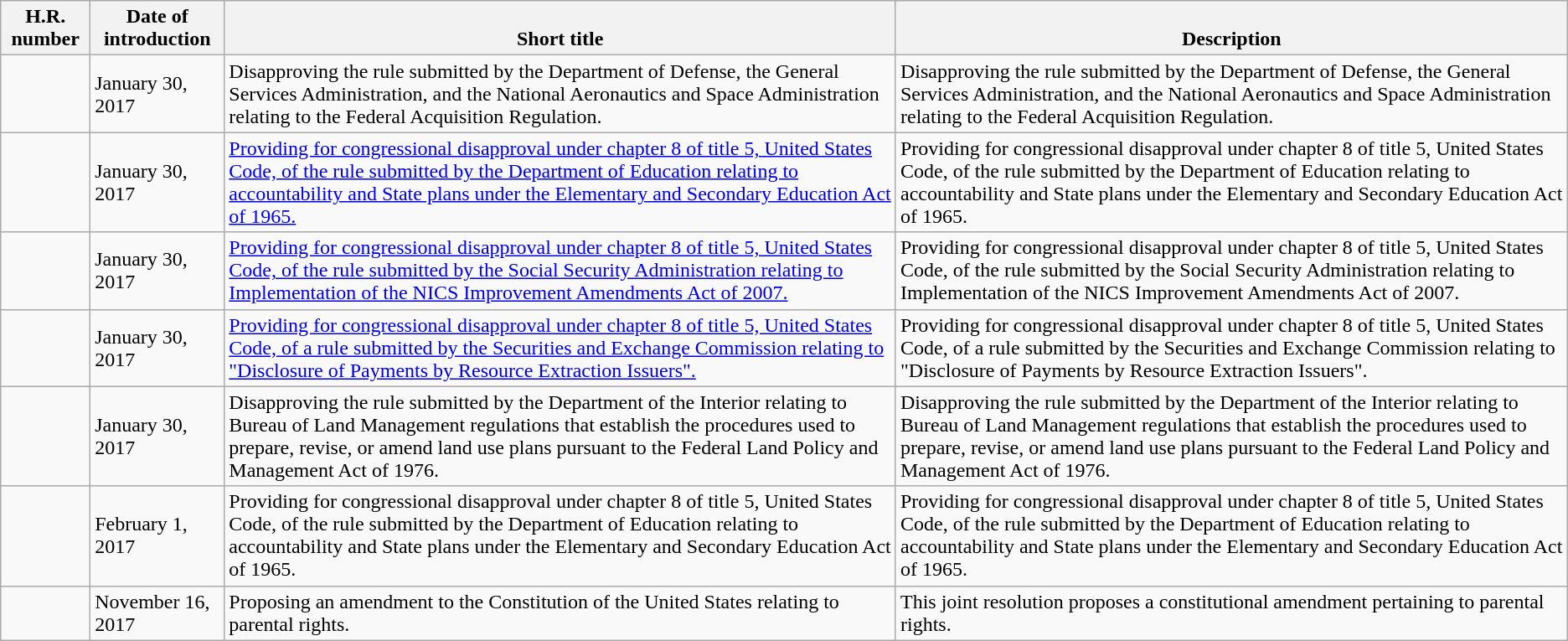<table class=wikitable>
<tr valign=bottom>
<th>H.R. number</th>
<th>Date of introduction</th>
<th>Short title</th>
<th>Description</th>
</tr>
<tr>
<td></td>
<td>January 30, 2017</td>
<td>Disapproving the rule submitted by the Department of Defense, the General Services Administration, and the National Aeronautics and Space Administration relating to the Federal Acquisition Regulation.</td>
<td>Disapproving the rule submitted by the Department of Defense, the General Services Administration, and the National Aeronautics and Space Administration relating to the Federal Acquisition Regulation.</td>
</tr>
<tr>
<td></td>
<td>January 30, 2017</td>
<td><a href='#'>Providing for congressional disapproval under chapter 8 of title 5, United States Code, of the rule submitted by the Department of Education relating to accountability and State plans under the Elementary and Secondary Education Act of 1965.</a></td>
<td>Providing for congressional disapproval under chapter 8 of title 5, United States Code, of the rule submitted by the Department of Education relating to accountability and State plans under the Elementary and Secondary Education Act of 1965.</td>
</tr>
<tr>
<td></td>
<td>January 30, 2017</td>
<td><a href='#'>Providing for congressional disapproval under chapter 8 of title 5, United States Code, of the rule submitted by the Social Security Administration relating to Implementation of the NICS Improvement Amendments Act of 2007.</a></td>
<td>Providing for congressional disapproval under chapter 8 of title 5, United States Code, of the rule submitted by the Social Security Administration relating to Implementation of the NICS Improvement Amendments Act of 2007.</td>
</tr>
<tr>
<td></td>
<td>January 30, 2017</td>
<td><a href='#'>Providing for congressional disapproval under chapter 8 of title 5, United States Code, of a rule submitted by the Securities and Exchange Commission relating to "Disclosure of Payments by Resource Extraction Issuers".</a></td>
<td>Providing for congressional disapproval under chapter 8 of title 5, United States Code, of a rule submitted by the Securities and Exchange Commission relating to "Disclosure of Payments by Resource Extraction Issuers".</td>
</tr>
<tr>
<td></td>
<td>January 30, 2017</td>
<td>Disapproving the rule submitted by the Department of the Interior relating to Bureau of Land Management regulations that establish the procedures used to prepare, revise, or amend land use plans pursuant to the Federal Land Policy and Management Act of 1976.</td>
<td>Disapproving the rule submitted by the Department of the Interior relating to Bureau of Land Management regulations that establish the procedures used to prepare, revise, or amend land use plans pursuant to the Federal Land Policy and Management Act of 1976.</td>
</tr>
<tr>
<td></td>
<td>February 1, 2017</td>
<td>Providing for congressional disapproval under chapter 8 of title 5, United States Code, of the rule submitted by the Department of Education relating to accountability and State plans under the Elementary and Secondary Education Act of 1965.</td>
<td>Providing for congressional disapproval under chapter 8 of title 5, United States Code, of the rule submitted by the Department of Education relating to accountability and State plans under the Elementary and Secondary Education Act of 1965.</td>
</tr>
<tr>
<td></td>
<td>November 16, 2017</td>
<td>Proposing an amendment to the Constitution of the United States relating to parental rights.</td>
<td>This joint resolution proposes a constitutional amendment pertaining to parental rights.</td>
</tr>
</table>
